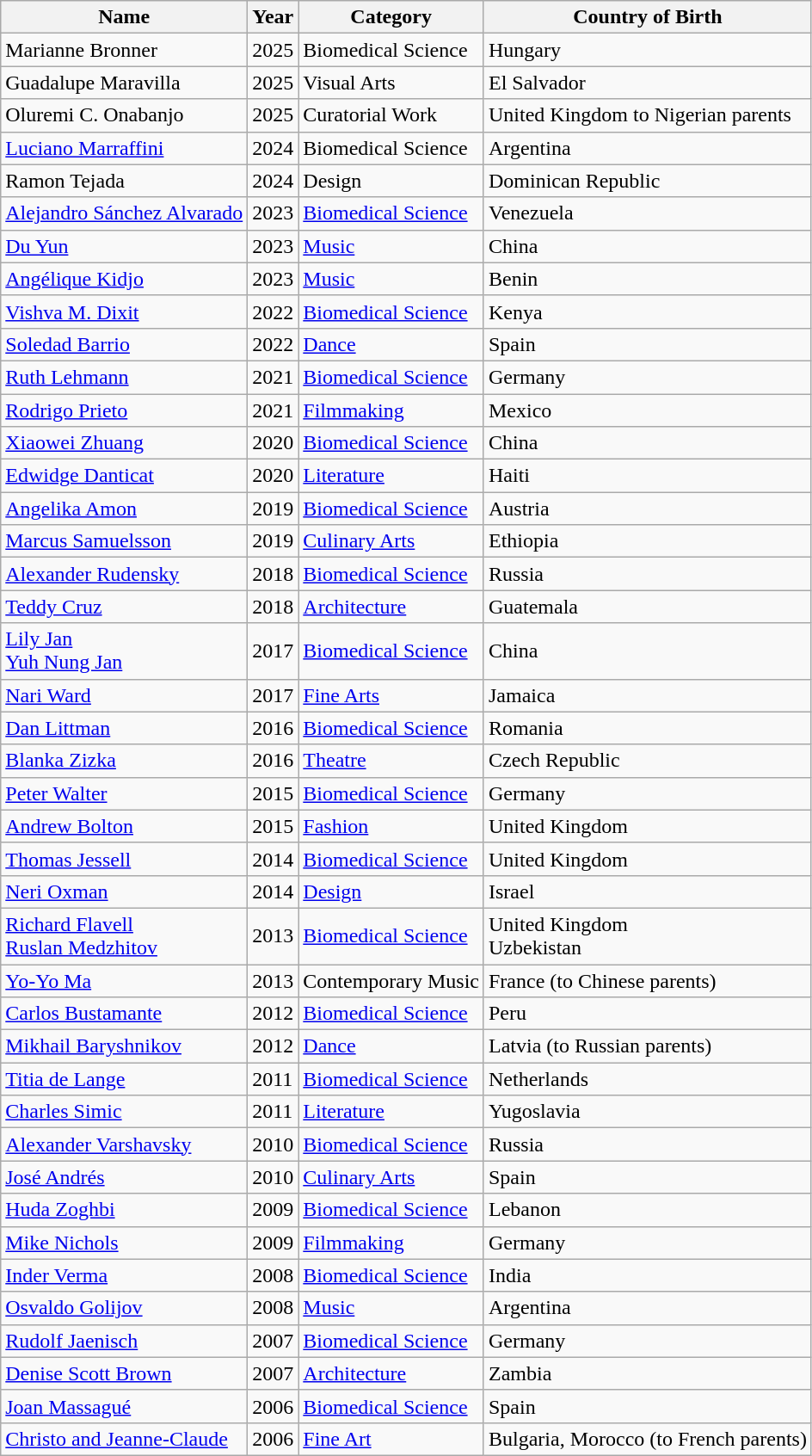<table class="wikitable" border="1">
<tr>
<th>Name</th>
<th>Year</th>
<th>Category</th>
<th>Country of Birth</th>
</tr>
<tr>
<td>Marianne Bronner</td>
<td>2025</td>
<td>Biomedical Science</td>
<td>Hungary</td>
</tr>
<tr>
<td>Guadalupe Maravilla</td>
<td>2025</td>
<td>Visual Arts</td>
<td>El Salvador</td>
</tr>
<tr>
<td>Oluremi C. Onabanjo</td>
<td>2025</td>
<td>Curatorial Work</td>
<td>United Kingdom to Nigerian parents</td>
</tr>
<tr>
<td><a href='#'>Luciano Marraffini</a></td>
<td>2024</td>
<td>Biomedical Science</td>
<td>Argentina</td>
</tr>
<tr>
<td>Ramon Tejada</td>
<td>2024</td>
<td>Design</td>
<td>Dominican Republic</td>
</tr>
<tr>
<td><a href='#'>Alejandro Sánchez Alvarado</a></td>
<td>2023</td>
<td><a href='#'>Biomedical Science</a></td>
<td>Venezuela</td>
</tr>
<tr>
<td><a href='#'>Du Yun</a></td>
<td>2023</td>
<td><a href='#'>Music</a></td>
<td>China</td>
</tr>
<tr>
<td><a href='#'>Angélique Kidjo</a></td>
<td>2023</td>
<td><a href='#'>Music</a></td>
<td>Benin</td>
</tr>
<tr>
<td><a href='#'>Vishva M. Dixit</a></td>
<td>2022</td>
<td><a href='#'>Biomedical Science</a></td>
<td>Kenya</td>
</tr>
<tr>
<td><a href='#'>Soledad Barrio</a></td>
<td>2022</td>
<td><a href='#'>Dance</a></td>
<td>Spain</td>
</tr>
<tr>
<td><a href='#'>Ruth Lehmann</a></td>
<td>2021</td>
<td><a href='#'>Biomedical Science</a></td>
<td>Germany</td>
</tr>
<tr>
<td><a href='#'>Rodrigo Prieto</a></td>
<td>2021</td>
<td><a href='#'>Filmmaking</a></td>
<td>Mexico</td>
</tr>
<tr>
<td><a href='#'>Xiaowei Zhuang</a></td>
<td>2020</td>
<td><a href='#'>Biomedical Science</a></td>
<td>China</td>
</tr>
<tr>
<td><a href='#'>Edwidge Danticat</a></td>
<td>2020</td>
<td><a href='#'>Literature</a></td>
<td>Haiti</td>
</tr>
<tr>
<td><a href='#'>Angelika Amon</a><br></td>
<td>2019</td>
<td><a href='#'>Biomedical Science</a></td>
<td>Austria</td>
</tr>
<tr>
<td><a href='#'>Marcus Samuelsson</a></td>
<td>2019</td>
<td><a href='#'>Culinary Arts</a></td>
<td>Ethiopia</td>
</tr>
<tr>
<td><a href='#'>Alexander Rudensky</a><br></td>
<td>2018</td>
<td><a href='#'>Biomedical Science</a></td>
<td>Russia</td>
</tr>
<tr>
<td><a href='#'>Teddy Cruz</a></td>
<td>2018</td>
<td><a href='#'>Architecture</a></td>
<td>Guatemala</td>
</tr>
<tr>
<td><a href='#'>Lily Jan</a><br><a href='#'>Yuh Nung Jan</a></td>
<td>2017</td>
<td><a href='#'>Biomedical Science</a></td>
<td>China</td>
</tr>
<tr>
<td><a href='#'>Nari Ward</a></td>
<td>2017</td>
<td><a href='#'>Fine Arts</a></td>
<td>Jamaica</td>
</tr>
<tr>
<td><a href='#'>Dan Littman</a></td>
<td>2016</td>
<td><a href='#'>Biomedical Science</a></td>
<td>Romania</td>
</tr>
<tr>
<td><a href='#'>Blanka Zizka</a></td>
<td>2016</td>
<td><a href='#'>Theatre</a></td>
<td>Czech Republic</td>
</tr>
<tr>
<td><a href='#'>Peter Walter</a></td>
<td>2015</td>
<td><a href='#'>Biomedical Science</a></td>
<td>Germany</td>
</tr>
<tr>
<td><a href='#'>Andrew Bolton</a></td>
<td>2015</td>
<td><a href='#'>Fashion</a></td>
<td>United Kingdom</td>
</tr>
<tr>
<td><a href='#'>Thomas Jessell</a></td>
<td>2014</td>
<td><a href='#'>Biomedical Science</a></td>
<td>United Kingdom</td>
</tr>
<tr>
<td><a href='#'>Neri Oxman</a></td>
<td>2014</td>
<td><a href='#'>Design</a></td>
<td>Israel</td>
</tr>
<tr>
<td><a href='#'>Richard Flavell</a><br> <a href='#'>Ruslan Medzhitov</a></td>
<td>2013</td>
<td><a href='#'>Biomedical Science</a></td>
<td>United Kingdom<br>Uzbekistan</td>
</tr>
<tr>
<td><a href='#'>Yo-Yo Ma</a></td>
<td>2013</td>
<td>Contemporary Music</td>
<td>France (to Chinese parents)</td>
</tr>
<tr>
<td><a href='#'>Carlos Bustamante</a></td>
<td>2012</td>
<td><a href='#'>Biomedical Science</a></td>
<td>Peru</td>
</tr>
<tr>
<td><a href='#'>Mikhail Baryshnikov</a></td>
<td>2012</td>
<td><a href='#'>Dance</a></td>
<td>Latvia (to Russian parents)</td>
</tr>
<tr>
<td><a href='#'>Titia de Lange</a></td>
<td>2011</td>
<td><a href='#'>Biomedical Science</a></td>
<td>Netherlands</td>
</tr>
<tr>
<td><a href='#'>Charles Simic</a></td>
<td>2011</td>
<td><a href='#'>Literature</a></td>
<td>Yugoslavia</td>
</tr>
<tr>
<td><a href='#'>Alexander Varshavsky</a></td>
<td>2010</td>
<td><a href='#'>Biomedical Science</a></td>
<td>Russia</td>
</tr>
<tr>
<td><a href='#'>José Andrés</a></td>
<td>2010</td>
<td><a href='#'>Culinary Arts</a></td>
<td>Spain</td>
</tr>
<tr>
<td><a href='#'>Huda Zoghbi</a></td>
<td>2009</td>
<td><a href='#'>Biomedical Science</a></td>
<td>Lebanon</td>
</tr>
<tr>
<td><a href='#'>Mike Nichols</a></td>
<td>2009</td>
<td><a href='#'>Filmmaking</a></td>
<td>Germany</td>
</tr>
<tr>
<td><a href='#'>Inder Verma</a></td>
<td>2008</td>
<td><a href='#'>Biomedical Science</a></td>
<td>India</td>
</tr>
<tr>
<td><a href='#'>Osvaldo Golijov</a></td>
<td>2008</td>
<td><a href='#'>Music</a></td>
<td>Argentina</td>
</tr>
<tr>
<td><a href='#'>Rudolf Jaenisch</a></td>
<td>2007</td>
<td><a href='#'>Biomedical Science</a></td>
<td>Germany</td>
</tr>
<tr>
<td><a href='#'>Denise Scott Brown</a></td>
<td>2007</td>
<td><a href='#'>Architecture</a></td>
<td>Zambia</td>
</tr>
<tr>
<td><a href='#'>Joan Massagué</a></td>
<td>2006</td>
<td><a href='#'>Biomedical Science</a></td>
<td>Spain</td>
</tr>
<tr>
<td><a href='#'>Christo and Jeanne-Claude</a></td>
<td>2006</td>
<td><a href='#'>Fine Art</a></td>
<td>Bulgaria, Morocco (to French parents)</td>
</tr>
</table>
